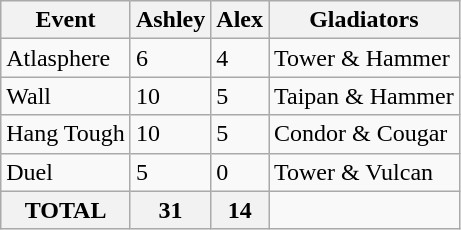<table class="wikitable">
<tr>
<th>Event</th>
<th>Ashley</th>
<th>Alex</th>
<th>Gladiators</th>
</tr>
<tr>
<td>Atlasphere</td>
<td>6</td>
<td>4</td>
<td>Tower & Hammer</td>
</tr>
<tr>
<td>Wall</td>
<td>10</td>
<td>5</td>
<td>Taipan & Hammer</td>
</tr>
<tr>
<td>Hang Tough</td>
<td>10</td>
<td>5</td>
<td>Condor & Cougar</td>
</tr>
<tr>
<td>Duel</td>
<td>5</td>
<td>0</td>
<td>Tower & Vulcan</td>
</tr>
<tr>
<th>TOTAL</th>
<th>31</th>
<th>14</th>
</tr>
</table>
